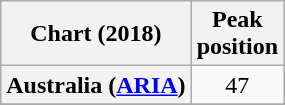<table class="wikitable sortable plainrowheaders" style="text-align:center">
<tr>
<th scope="col">Chart (2018)</th>
<th scope="col">Peak<br> position</th>
</tr>
<tr>
<th scope="row">Australia (<a href='#'>ARIA</a>)</th>
<td>47</td>
</tr>
<tr>
</tr>
<tr>
</tr>
<tr>
</tr>
<tr>
</tr>
<tr>
</tr>
</table>
